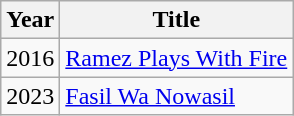<table class="wikitable">
<tr>
<th>Year</th>
<th>Title</th>
</tr>
<tr>
<td>2016</td>
<td><a href='#'>Ramez Plays With Fire</a></td>
</tr>
<tr>
<td>2023</td>
<td><a href='#'>Fasil Wa Nowasil</a></td>
</tr>
</table>
